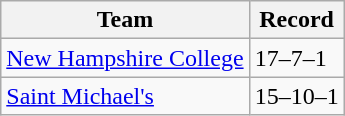<table class=wikitable>
<tr>
<th>Team</th>
<th>Record</th>
</tr>
<tr>
<td><a href='#'>New Hampshire College</a></td>
<td>17–7–1</td>
</tr>
<tr>
<td><a href='#'>Saint Michael's</a></td>
<td>15–10–1</td>
</tr>
</table>
